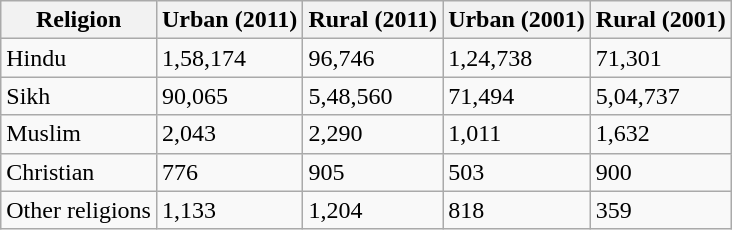<table class="wikitable sort">
<tr>
<th>Religion</th>
<th>Urban (2011)</th>
<th>Rural (2011)</th>
<th>Urban (2001)</th>
<th>Rural (2001)</th>
</tr>
<tr>
<td>Hindu</td>
<td>1,58,174</td>
<td>96,746</td>
<td>1,24,738</td>
<td>71,301</td>
</tr>
<tr>
<td>Sikh</td>
<td>90,065</td>
<td>5,48,560</td>
<td>71,494</td>
<td>5,04,737</td>
</tr>
<tr>
<td>Muslim</td>
<td>2,043</td>
<td>2,290</td>
<td>1,011</td>
<td>1,632</td>
</tr>
<tr>
<td>Christian</td>
<td>776</td>
<td>905</td>
<td>503</td>
<td>900</td>
</tr>
<tr>
<td>Other religions</td>
<td>1,133</td>
<td>1,204</td>
<td>818</td>
<td>359</td>
</tr>
</table>
